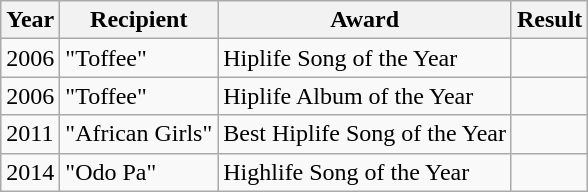<table class="wikitable">
<tr>
<th>Year</th>
<th>Recipient</th>
<th>Award</th>
<th>Result</th>
</tr>
<tr>
<td>2006</td>
<td>"Toffee"</td>
<td>Hiplife Song of the Year</td>
<td></td>
</tr>
<tr>
<td>2006</td>
<td>"Toffee"</td>
<td>Hiplife Album of the Year</td>
<td></td>
</tr>
<tr>
<td>2011</td>
<td>"African Girls"</td>
<td>Best Hiplife Song of the Year</td>
<td></td>
</tr>
<tr>
<td>2014</td>
<td>"Odo Pa"</td>
<td>Highlife Song of the Year</td>
<td></td>
</tr>
</table>
